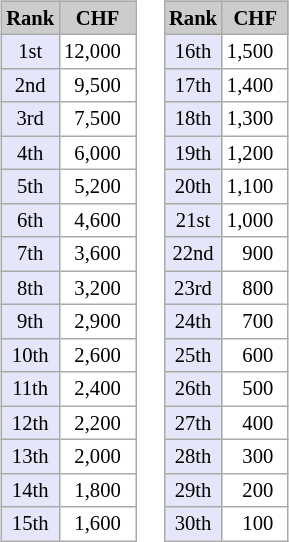<table>
<tr valign = top>
<td><br><table class="wikitable" style="background:#fff; font-size:86%">
<tr style="background:#ccc; text-align:center;">
<th style="background:#ccc;">Rank</th>
<th style="background:#ccc;">CHF</th>
</tr>
<tr>
<td bgcolor=#E6E6FA align=center>1st</td>
<td align=right>12,000  </td>
</tr>
<tr>
<td bgcolor=#E6E6FA align=center>2nd</td>
<td align=right>9,500  </td>
</tr>
<tr>
<td bgcolor=#E6E6FA align=center>3rd</td>
<td align=right>7,500  </td>
</tr>
<tr>
<td bgcolor=#E6E6FA align=center>4th</td>
<td align=right>6,000  </td>
</tr>
<tr>
<td bgcolor=#E6E6FA align=center>5th</td>
<td align=right>5,200  </td>
</tr>
<tr>
<td bgcolor=#E6E6FA align=center>6th</td>
<td align=right>4,600  </td>
</tr>
<tr>
<td bgcolor=#E6E6FA align=center>7th</td>
<td align=right>3,600  </td>
</tr>
<tr>
<td bgcolor=#E6E6FA align=center>8th</td>
<td align=right>3,200  </td>
</tr>
<tr>
<td bgcolor=#E6E6FA align=center>9th</td>
<td align=right>2,900  </td>
</tr>
<tr>
<td bgcolor=#E6E6FA align=center>10th</td>
<td align=right>2,600  </td>
</tr>
<tr>
<td bgcolor=#E6E6FA align=center>11th</td>
<td align=right>2,400  </td>
</tr>
<tr>
<td bgcolor=#E6E6FA align=center>12th</td>
<td align=right>2,200  </td>
</tr>
<tr>
<td bgcolor=#E6E6FA align=center>13th</td>
<td align=right>2,000  </td>
</tr>
<tr>
<td bgcolor=#E6E6FA align=center>14th</td>
<td align=right>1,800  </td>
</tr>
<tr>
<td bgcolor=#E6E6FA align=center>15th</td>
<td align=right>1,600  </td>
</tr>
</table>
</td>
<td><br><table class="wikitable" style="background:#fff; font-size:86%">
<tr style="background:#ccc; text-align:center;">
<th style="background:#ccc;">Rank</th>
<th style="background:#ccc;">CHF</th>
</tr>
<tr>
<td bgcolor=#E6E6FA align=center>16th</td>
<td align=right>1,500  </td>
</tr>
<tr>
<td bgcolor=#E6E6FA align=center>17th</td>
<td align=right>1,400  </td>
</tr>
<tr>
<td bgcolor=#E6E6FA align=center>18th</td>
<td align=right>1,300  </td>
</tr>
<tr>
<td bgcolor=#E6E6FA align=center>19th</td>
<td align=right>1,200  </td>
</tr>
<tr>
<td bgcolor=#E6E6FA align=center>20th</td>
<td align=right>1,100  </td>
</tr>
<tr>
<td bgcolor=#E6E6FA align=center>21st</td>
<td align=right>1,000  </td>
</tr>
<tr>
<td bgcolor=#E6E6FA align=center>22nd</td>
<td align=right>900  </td>
</tr>
<tr>
<td bgcolor=#E6E6FA align=center>23rd</td>
<td align=right>800  </td>
</tr>
<tr>
<td bgcolor=#E6E6FA align=center>24th</td>
<td align=right>700  </td>
</tr>
<tr>
<td bgcolor=#E6E6FA align=center>25th</td>
<td align=right>600  </td>
</tr>
<tr>
<td bgcolor=#E6E6FA align=center>26th</td>
<td align=right>500  </td>
</tr>
<tr>
<td bgcolor=#E6E6FA align=center>27th</td>
<td align=right>400  </td>
</tr>
<tr>
<td bgcolor=#E6E6FA align=center>28th</td>
<td align=right>300  </td>
</tr>
<tr>
<td bgcolor=#E6E6FA align=center>29th</td>
<td align=right>200  </td>
</tr>
<tr>
<td bgcolor=#E6E6FA align=center>30th</td>
<td align=right>100  </td>
</tr>
</table>
</td>
</tr>
</table>
